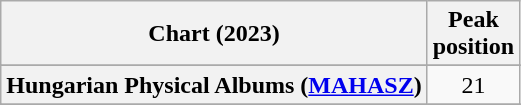<table class="wikitable sortable plainrowheaders" style="text-align:center">
<tr>
<th scope="col">Chart (2023)</th>
<th scope="col">Peak<br>position</th>
</tr>
<tr>
</tr>
<tr>
<th scope="row">Hungarian Physical Albums (<a href='#'>MAHASZ</a>)</th>
<td>21</td>
</tr>
<tr>
</tr>
<tr>
</tr>
</table>
